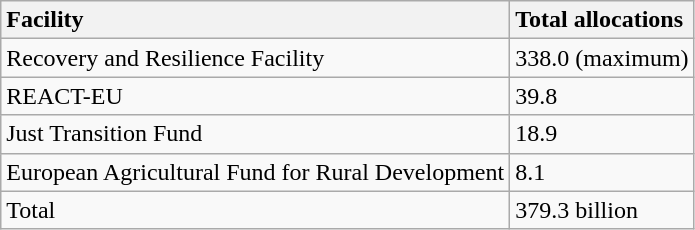<table class="wikitable">
<tr>
<th style="text-align:left">Facility</th>
<th style="text-align:left">Total allocations</th>
</tr>
<tr>
<td>Recovery and Resilience Facility</td>
<td>338.0 (maximum)</td>
</tr>
<tr>
<td>REACT-EU </td>
<td>39.8</td>
</tr>
<tr>
<td>Just Transition Fund</td>
<td>18.9</td>
</tr>
<tr>
<td>European Agricultural Fund for Rural Development</td>
<td>8.1</td>
</tr>
<tr>
<td>Total</td>
<td>379.3 billion</td>
</tr>
</table>
